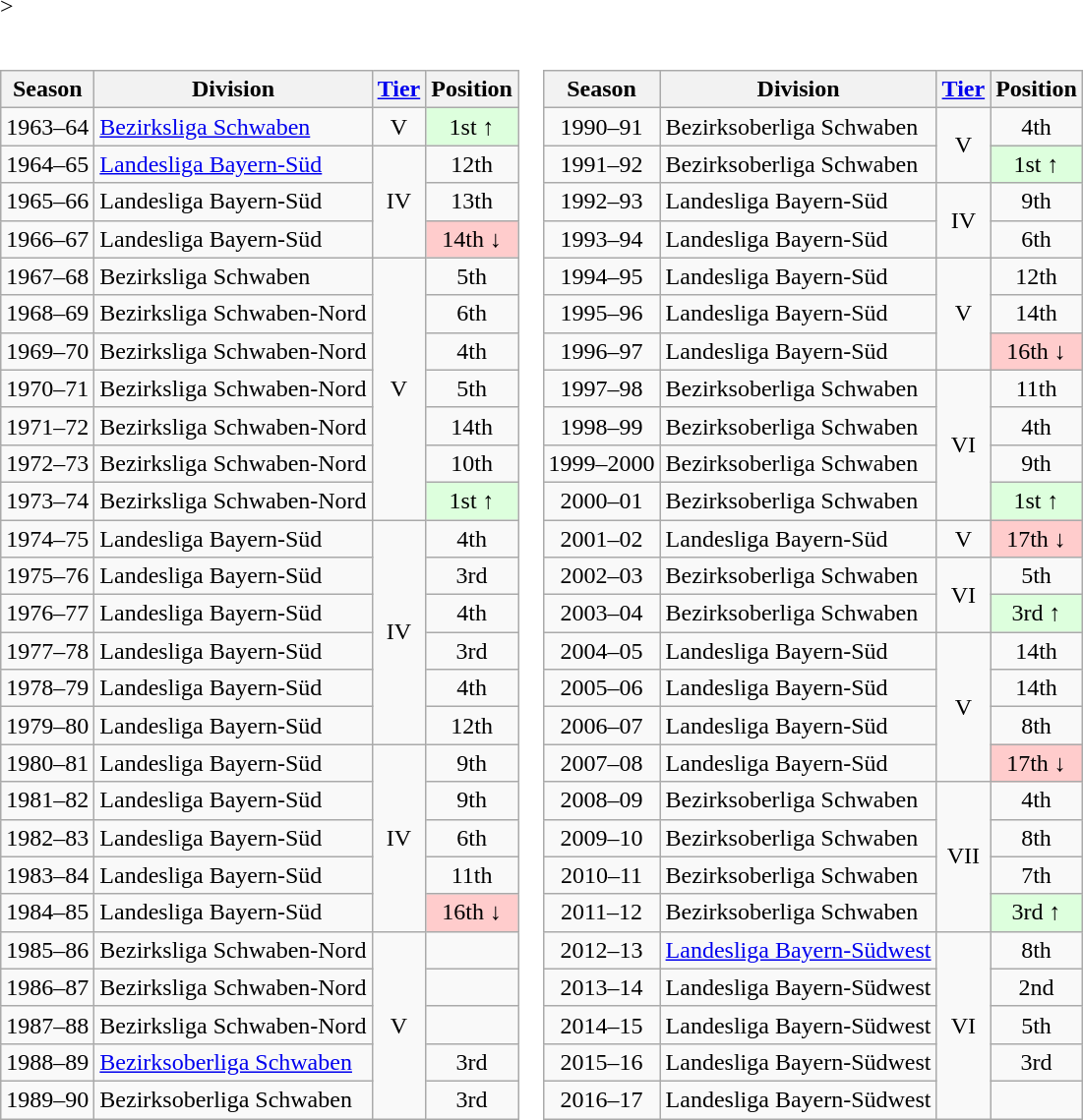<table border=0 cellpadding=0 cellspacing=0>>
<tr>
<td><br><table class="wikitable">
<tr>
<th>Season</th>
<th>Division</th>
<th><a href='#'>Tier</a></th>
<th>Position</th>
</tr>
<tr align="center">
<td>1963–64</td>
<td align="left"><a href='#'>Bezirksliga Schwaben</a></td>
<td>V</td>
<td style="background:#ddffdd">1st ↑</td>
</tr>
<tr align="center">
<td>1964–65</td>
<td align="left"><a href='#'>Landesliga Bayern-Süd</a></td>
<td rowspan=3>IV</td>
<td>12th</td>
</tr>
<tr align="center">
<td>1965–66</td>
<td align="left">Landesliga Bayern-Süd</td>
<td>13th</td>
</tr>
<tr align="center">
<td>1966–67</td>
<td align="left">Landesliga Bayern-Süd</td>
<td style="background:#ffcccc">14th ↓</td>
</tr>
<tr align="center">
<td>1967–68</td>
<td align="left">Bezirksliga Schwaben</td>
<td rowspan=7>V</td>
<td>5th</td>
</tr>
<tr align="center">
<td>1968–69</td>
<td align="left">Bezirksliga Schwaben-Nord</td>
<td>6th</td>
</tr>
<tr align="center">
<td>1969–70</td>
<td align="left">Bezirksliga Schwaben-Nord</td>
<td>4th</td>
</tr>
<tr align="center">
<td>1970–71</td>
<td align="left">Bezirksliga Schwaben-Nord</td>
<td>5th</td>
</tr>
<tr align="center">
<td>1971–72</td>
<td align="left">Bezirksliga Schwaben-Nord</td>
<td>14th</td>
</tr>
<tr align="center">
<td>1972–73</td>
<td align="left">Bezirksliga Schwaben-Nord</td>
<td>10th</td>
</tr>
<tr align="center">
<td>1973–74</td>
<td align="left">Bezirksliga Schwaben-Nord</td>
<td style="background:#ddffdd">1st ↑</td>
</tr>
<tr align="center">
<td>1974–75</td>
<td align="left">Landesliga Bayern-Süd</td>
<td rowspan=6>IV</td>
<td>4th</td>
</tr>
<tr align="center">
<td>1975–76</td>
<td align="left">Landesliga Bayern-Süd</td>
<td>3rd</td>
</tr>
<tr align="center">
<td>1976–77</td>
<td align="left">Landesliga Bayern-Süd</td>
<td>4th</td>
</tr>
<tr align="center">
<td>1977–78</td>
<td align="left">Landesliga Bayern-Süd</td>
<td>3rd</td>
</tr>
<tr align="center">
<td>1978–79</td>
<td align="left">Landesliga Bayern-Süd</td>
<td>4th</td>
</tr>
<tr align="center">
<td>1979–80</td>
<td align="left">Landesliga Bayern-Süd</td>
<td>12th</td>
</tr>
<tr align="center">
<td>1980–81</td>
<td align="left">Landesliga Bayern-Süd</td>
<td rowspan=5>IV</td>
<td>9th</td>
</tr>
<tr align="center">
<td>1981–82</td>
<td align="left">Landesliga Bayern-Süd</td>
<td>9th</td>
</tr>
<tr align="center">
<td>1982–83</td>
<td align="left">Landesliga Bayern-Süd</td>
<td>6th</td>
</tr>
<tr align="center">
<td>1983–84</td>
<td align="left">Landesliga Bayern-Süd</td>
<td>11th</td>
</tr>
<tr align="center">
<td>1984–85</td>
<td align="left">Landesliga Bayern-Süd</td>
<td style="background:#ffcccc">16th ↓</td>
</tr>
<tr align="center">
<td>1985–86</td>
<td align="left">Bezirksliga Schwaben-Nord</td>
<td rowspan=5>V</td>
<td></td>
</tr>
<tr align="center">
<td>1986–87</td>
<td align="left">Bezirksliga Schwaben-Nord</td>
<td></td>
</tr>
<tr align="center">
<td>1987–88</td>
<td align="left">Bezirksliga Schwaben-Nord</td>
<td></td>
</tr>
<tr align="center">
<td>1988–89</td>
<td align="left"><a href='#'>Bezirksoberliga Schwaben</a></td>
<td>3rd</td>
</tr>
<tr align="center">
<td>1989–90</td>
<td align="left">Bezirksoberliga Schwaben</td>
<td>3rd</td>
</tr>
</table>
</td>
<td><br><table class="wikitable">
<tr>
<th>Season</th>
<th>Division</th>
<th><a href='#'>Tier</a></th>
<th>Position</th>
</tr>
<tr align="center">
<td>1990–91</td>
<td align="left">Bezirksoberliga Schwaben</td>
<td rowspan=2>V</td>
<td>4th</td>
</tr>
<tr align="center">
<td>1991–92</td>
<td align="left">Bezirksoberliga Schwaben</td>
<td style="background:#ddffdd">1st ↑</td>
</tr>
<tr align="center">
<td>1992–93</td>
<td align="left">Landesliga Bayern-Süd</td>
<td rowspan=2>IV</td>
<td>9th</td>
</tr>
<tr align="center">
<td>1993–94</td>
<td align="left">Landesliga Bayern-Süd</td>
<td>6th</td>
</tr>
<tr align="center">
<td>1994–95</td>
<td align="left">Landesliga Bayern-Süd</td>
<td rowspan=3>V</td>
<td>12th</td>
</tr>
<tr align="center">
<td>1995–96</td>
<td align="left">Landesliga Bayern-Süd</td>
<td>14th</td>
</tr>
<tr align="center">
<td>1996–97</td>
<td align="left">Landesliga Bayern-Süd</td>
<td style="background:#ffcccc">16th ↓</td>
</tr>
<tr align="center">
<td>1997–98</td>
<td align="left">Bezirksoberliga Schwaben</td>
<td rowspan=4>VI</td>
<td>11th</td>
</tr>
<tr align="center">
<td>1998–99</td>
<td align="left">Bezirksoberliga Schwaben</td>
<td>4th</td>
</tr>
<tr align="center">
<td>1999–2000</td>
<td align="left">Bezirksoberliga Schwaben</td>
<td>9th</td>
</tr>
<tr align="center">
<td>2000–01</td>
<td align="left">Bezirksoberliga Schwaben</td>
<td style="background:#ddffdd">1st ↑</td>
</tr>
<tr align="center">
<td>2001–02</td>
<td align="left">Landesliga Bayern-Süd</td>
<td>V</td>
<td style="background:#ffcccc">17th ↓</td>
</tr>
<tr align="center">
<td>2002–03</td>
<td align="left">Bezirksoberliga Schwaben</td>
<td rowspan=2>VI</td>
<td>5th</td>
</tr>
<tr align="center">
<td>2003–04</td>
<td align="left">Bezirksoberliga Schwaben</td>
<td style="background:#ddffdd">3rd ↑</td>
</tr>
<tr align="center">
<td>2004–05</td>
<td align="left">Landesliga Bayern-Süd</td>
<td rowspan=4>V</td>
<td>14th</td>
</tr>
<tr align="center">
<td>2005–06</td>
<td align="left">Landesliga Bayern-Süd</td>
<td>14th</td>
</tr>
<tr align="center">
<td>2006–07</td>
<td align="left">Landesliga Bayern-Süd</td>
<td>8th</td>
</tr>
<tr align="center">
<td>2007–08</td>
<td align="left">Landesliga Bayern-Süd</td>
<td style="background:#ffcccc">17th ↓</td>
</tr>
<tr align="center">
<td>2008–09</td>
<td align="left">Bezirksoberliga Schwaben</td>
<td rowspan=4>VII</td>
<td>4th</td>
</tr>
<tr align="center">
<td>2009–10</td>
<td align="left">Bezirksoberliga Schwaben</td>
<td>8th</td>
</tr>
<tr align="center">
<td>2010–11</td>
<td align="left">Bezirksoberliga Schwaben</td>
<td>7th</td>
</tr>
<tr align="center">
<td>2011–12</td>
<td align="left">Bezirksoberliga Schwaben</td>
<td style="background:#ddffdd">3rd ↑</td>
</tr>
<tr align="center">
<td>2012–13</td>
<td align="left"><a href='#'>Landesliga Bayern-Südwest</a></td>
<td rowspan=5>VI</td>
<td>8th</td>
</tr>
<tr align="center">
<td>2013–14</td>
<td align="left">Landesliga Bayern-Südwest</td>
<td>2nd</td>
</tr>
<tr align="center">
<td>2014–15</td>
<td align="left">Landesliga Bayern-Südwest</td>
<td>5th</td>
</tr>
<tr align="center">
<td>2015–16</td>
<td align="left">Landesliga Bayern-Südwest</td>
<td>3rd</td>
</tr>
<tr align="center">
<td>2016–17</td>
<td align="left">Landesliga Bayern-Südwest</td>
<td></td>
</tr>
</table>
</td>
</tr>
</table>
